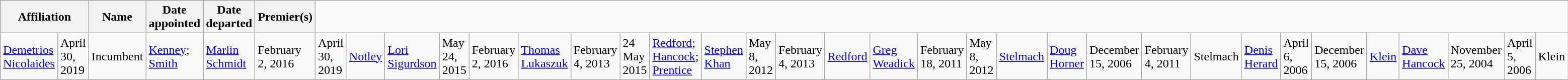<table class="wikitable">
<tr>
<th colspan="2">Affiliation</th>
<th>Name</th>
<th>Date appointed</th>
<th>Date departed</th>
<th>Premier(s)</th>
</tr>
<tr>
<td><a href='#'>Demetrios Nicolaides</a></td>
<td>April 30, 2019</td>
<td>Incumbent</td>
<td><a href='#'>Kenney</a>; <a href='#'>Smith</a><br></td>
<td><a href='#'>Marlin Schmidt</a></td>
<td>February 2, 2016</td>
<td>April 30, 2019</td>
<td rowspan=2><a href='#'>Notley</a><br></td>
<td><a href='#'>Lori Sigurdson</a></td>
<td>May 24, 2015</td>
<td>February 2, 2016<br></td>
<td><a href='#'>Thomas Lukaszuk</a></td>
<td>February 4, 2013</td>
<td>24 May 2015</td>
<td><a href='#'>Redford</a>; <a href='#'>Hancock</a>; <a href='#'>Prentice</a><br></td>
<td><a href='#'>Stephen Khan</a></td>
<td>May 8, 2012</td>
<td>February 4, 2013</td>
<td><a href='#'>Redford</a><br></td>
<td><a href='#'>Greg Weadick</a></td>
<td>February 18, 2011</td>
<td>May 8, 2012</td>
<td><a href='#'>Stelmach</a><br></td>
<td><a href='#'>Doug Horner</a></td>
<td>December 15, 2006</td>
<td>February 4, 2011</td>
<td>Stelmach<br></td>
<td><a href='#'>Denis Herard</a></td>
<td>April 6, 2006</td>
<td>December 15, 2006</td>
<td><a href='#'>Klein</a><br></td>
<td><a href='#'>Dave Hancock</a></td>
<td>November 25, 2004</td>
<td>April 5, 2006</td>
<td>Klein</td>
</tr>
</table>
